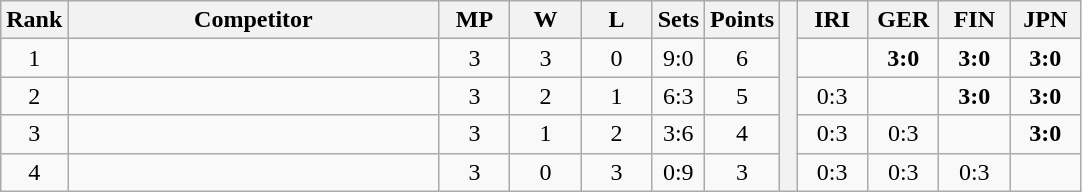<table class="wikitable" style="text-align:center">
<tr>
<th>Rank</th>
<th style="width:15em">Competitor</th>
<th style="width:2.5em">MP</th>
<th style="width:2.5em">W</th>
<th style="width:2.5em">L</th>
<th>Sets</th>
<th style="width:2.5em">Points</th>
<th rowspan="5"> </th>
<th style="width:2.5em">IRI</th>
<th style="width:2.5em">GER</th>
<th style="width:2.5em">FIN</th>
<th style="width:2.5em">JPN</th>
</tr>
<tr>
<td>1</td>
<td style="text-align:left"></td>
<td>3</td>
<td>3</td>
<td>0</td>
<td>9:0</td>
<td>6</td>
<td></td>
<td><strong>3:0</strong></td>
<td><strong>3:0</strong></td>
<td><strong>3:0</strong></td>
</tr>
<tr>
<td>2</td>
<td style="text-align:left"></td>
<td>3</td>
<td>2</td>
<td>1</td>
<td>6:3</td>
<td>5</td>
<td>0:3</td>
<td></td>
<td><strong>3:0</strong></td>
<td><strong>3:0</strong></td>
</tr>
<tr>
<td>3</td>
<td style="text-align:left"></td>
<td>3</td>
<td>1</td>
<td>2</td>
<td>3:6</td>
<td>4</td>
<td>0:3</td>
<td>0:3</td>
<td></td>
<td><strong>3:0</strong></td>
</tr>
<tr>
<td>4</td>
<td style="text-align:left"></td>
<td>3</td>
<td>0</td>
<td>3</td>
<td>0:9</td>
<td>3</td>
<td>0:3</td>
<td>0:3</td>
<td>0:3</td>
<td></td>
</tr>
</table>
